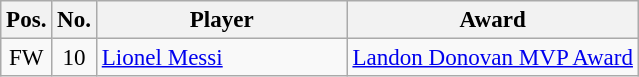<table class="wikitable nowrap" style="text-align:center; font-size:96%;">
<tr>
<th>Pos.</th>
<th>No.</th>
<th width=160>Player</th>
<th>Award</th>
</tr>
<tr>
<td>FW</td>
<td>10</td>
<td style="text-align:left"> <a href='#'>Lionel Messi</a></td>
<td><a href='#'>Landon Donovan MVP Award</a></td>
</tr>
</table>
